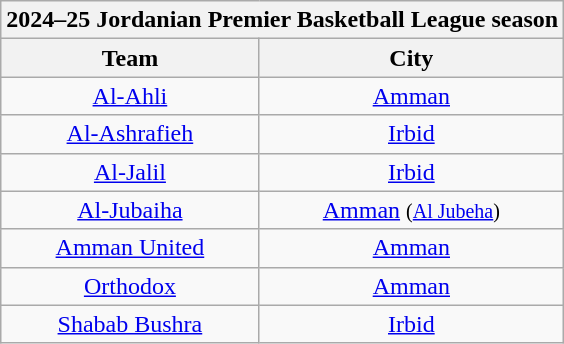<table class="wikitable sortable" style="text-align: center;">
<tr>
<th colspan="5">2024–25 Jordanian Premier Basketball League season</th>
</tr>
<tr>
<th>Team</th>
<th>City</th>
</tr>
<tr>
<td><a href='#'>Al-Ahli</a></td>
<td><a href='#'>Amman</a></td>
</tr>
<tr>
<td><a href='#'>Al-Ashrafieh</a></td>
<td><a href='#'>Irbid</a></td>
</tr>
<tr>
<td><a href='#'>Al-Jalil</a></td>
<td><a href='#'>Irbid</a></td>
</tr>
<tr>
<td><a href='#'>Al-Jubaiha</a></td>
<td><a href='#'>Amman</a> <small>(<a href='#'>Al Jubeha</a>)</small></td>
</tr>
<tr>
<td><a href='#'>Amman United</a></td>
<td><a href='#'>Amman</a></td>
</tr>
<tr>
<td><a href='#'>Orthodox</a></td>
<td><a href='#'>Amman</a></td>
</tr>
<tr>
<td><a href='#'>Shabab Bushra</a></td>
<td><a href='#'>Irbid</a></td>
</tr>
</table>
